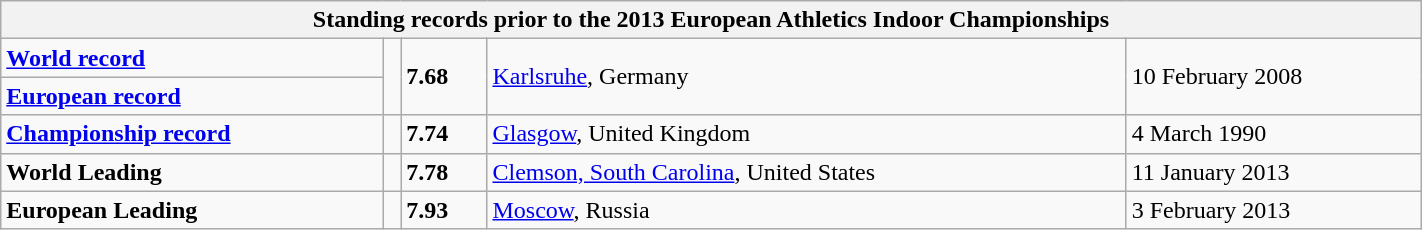<table class="wikitable" width=75%>
<tr>
<th colspan="5">Standing records prior to the 2013 European Athletics Indoor Championships</th>
</tr>
<tr>
<td><strong><a href='#'>World record</a></strong></td>
<td rowspan=2></td>
<td rowspan=2><strong>7.68</strong></td>
<td rowspan=2><a href='#'>Karlsruhe</a>, Germany</td>
<td rowspan=2>10 February 2008</td>
</tr>
<tr>
<td><strong><a href='#'>European record</a></strong></td>
</tr>
<tr>
<td><strong><a href='#'>Championship record</a></strong></td>
<td></td>
<td><strong>7.74</strong></td>
<td><a href='#'>Glasgow</a>, United Kingdom</td>
<td>4 March 1990</td>
</tr>
<tr>
<td><strong>World Leading</strong></td>
<td></td>
<td><strong>7.78</strong></td>
<td><a href='#'>Clemson, South Carolina</a>, United States</td>
<td>11 January 2013</td>
</tr>
<tr>
<td><strong>European Leading</strong></td>
<td></td>
<td><strong>7.93</strong></td>
<td><a href='#'>Moscow</a>, Russia</td>
<td>3 February 2013</td>
</tr>
</table>
